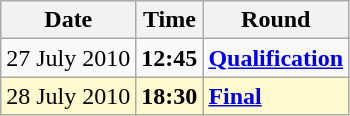<table class="wikitable">
<tr>
<th>Date</th>
<th>Time</th>
<th>Round</th>
</tr>
<tr>
<td>27 July 2010</td>
<td><strong>12:45</strong></td>
<td><strong><a href='#'>Qualification</a></strong></td>
</tr>
<tr style=background:lemonchiffon>
<td>28 July 2010</td>
<td><strong>18:30</strong></td>
<td><strong><a href='#'>Final</a></strong></td>
</tr>
</table>
